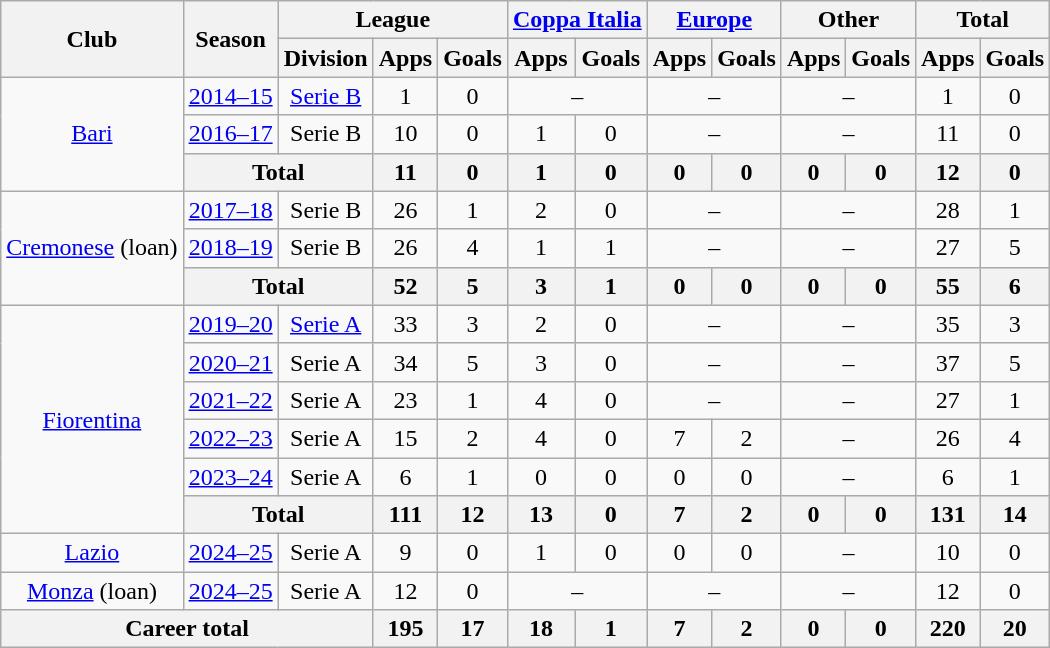<table class="wikitable" style="text-align:center">
<tr>
<th rowspan="2">Club</th>
<th rowspan="2">Season</th>
<th colspan="3">League</th>
<th colspan="2"><a href='#'>Coppa Italia</a></th>
<th colspan="2"><a href='#'>Europe</a></th>
<th colspan="2">Other</th>
<th colspan="2">Total</th>
</tr>
<tr>
<th>Division</th>
<th>Apps</th>
<th>Goals</th>
<th>Apps</th>
<th>Goals</th>
<th>Apps</th>
<th>Goals</th>
<th>Apps</th>
<th>Goals</th>
<th>Apps</th>
<th>Goals</th>
</tr>
<tr>
<td rowspan="3"><a href='#'>Bari</a></td>
<td><a href='#'>2014–15</a></td>
<td><a href='#'>Serie B</a></td>
<td>1</td>
<td>0</td>
<td colspan="2">–</td>
<td colspan="2">–</td>
<td colspan="2">–</td>
<td>1</td>
<td>0</td>
</tr>
<tr>
<td><a href='#'>2016–17</a></td>
<td>Serie B</td>
<td>10</td>
<td>0</td>
<td>1</td>
<td>0</td>
<td colspan="2">–</td>
<td colspan="2">–</td>
<td>11</td>
<td>0</td>
</tr>
<tr>
<th colspan="2">Total</th>
<th>11</th>
<th>0</th>
<th>1</th>
<th>0</th>
<th>0</th>
<th>0</th>
<th>0</th>
<th>0</th>
<th>12</th>
<th>0</th>
</tr>
<tr>
<td rowspan="3"><a href='#'>Cremonese</a> (loan)</td>
<td><a href='#'>2017–18</a></td>
<td>Serie B</td>
<td>26</td>
<td>1</td>
<td>2</td>
<td>0</td>
<td colspan="2">–</td>
<td colspan="2">–</td>
<td>28</td>
<td>1</td>
</tr>
<tr>
<td><a href='#'>2018–19</a></td>
<td>Serie B</td>
<td>26</td>
<td>4</td>
<td>1</td>
<td>1</td>
<td colspan="2">–</td>
<td colspan="2">–</td>
<td>27</td>
<td>5</td>
</tr>
<tr>
<th colspan="2">Total</th>
<th>52</th>
<th>5</th>
<th>3</th>
<th>1</th>
<th>0</th>
<th>0</th>
<th>0</th>
<th>0</th>
<th>55</th>
<th>6</th>
</tr>
<tr>
<td rowspan="6"><a href='#'>Fiorentina</a></td>
<td><a href='#'>2019–20</a></td>
<td><a href='#'>Serie A</a></td>
<td>33</td>
<td>3</td>
<td>2</td>
<td>0</td>
<td colspan="2">–</td>
<td colspan="2">–</td>
<td>35</td>
<td>3</td>
</tr>
<tr>
<td><a href='#'>2020–21</a></td>
<td>Serie A</td>
<td>34</td>
<td>5</td>
<td>3</td>
<td>0</td>
<td colspan="2">–</td>
<td colspan="2">–</td>
<td>37</td>
<td>5</td>
</tr>
<tr>
<td><a href='#'>2021–22</a></td>
<td>Serie A</td>
<td>23</td>
<td>1</td>
<td>4</td>
<td>0</td>
<td colspan="2">–</td>
<td colspan="2">–</td>
<td>27</td>
<td>1</td>
</tr>
<tr>
<td><a href='#'>2022–23</a></td>
<td>Serie A</td>
<td>15</td>
<td>2</td>
<td>4</td>
<td>0</td>
<td>7</td>
<td>2</td>
<td colspan="2">–</td>
<td>26</td>
<td>4</td>
</tr>
<tr>
<td><a href='#'>2023–24</a></td>
<td>Serie A</td>
<td>6</td>
<td>1</td>
<td>0</td>
<td>0</td>
<td>0</td>
<td>0</td>
<td colspan="2">–</td>
<td>6</td>
<td>1</td>
</tr>
<tr>
<th colspan="2">Total</th>
<th>111</th>
<th>12</th>
<th>13</th>
<th>0</th>
<th>7</th>
<th>2</th>
<th>0</th>
<th>0</th>
<th>131</th>
<th>14</th>
</tr>
<tr>
<td><a href='#'>Lazio</a></td>
<td><a href='#'>2024–25</a></td>
<td>Serie A</td>
<td>9</td>
<td>0</td>
<td>1</td>
<td>0</td>
<td>0</td>
<td>0</td>
<td colspan="2">–</td>
<td>10</td>
<td>0</td>
</tr>
<tr>
<td><a href='#'>Monza</a> (loan)</td>
<td><a href='#'>2024–25</a></td>
<td>Serie A</td>
<td>12</td>
<td>0</td>
<td colspan="2">–</td>
<td colspan="2">–</td>
<td colspan="2">–</td>
<td>12</td>
<td>0</td>
</tr>
<tr>
<th colspan="3">Career total</th>
<th>195</th>
<th>17</th>
<th>18</th>
<th>1</th>
<th>7</th>
<th>2</th>
<th>0</th>
<th>0</th>
<th>220</th>
<th>20</th>
</tr>
</table>
